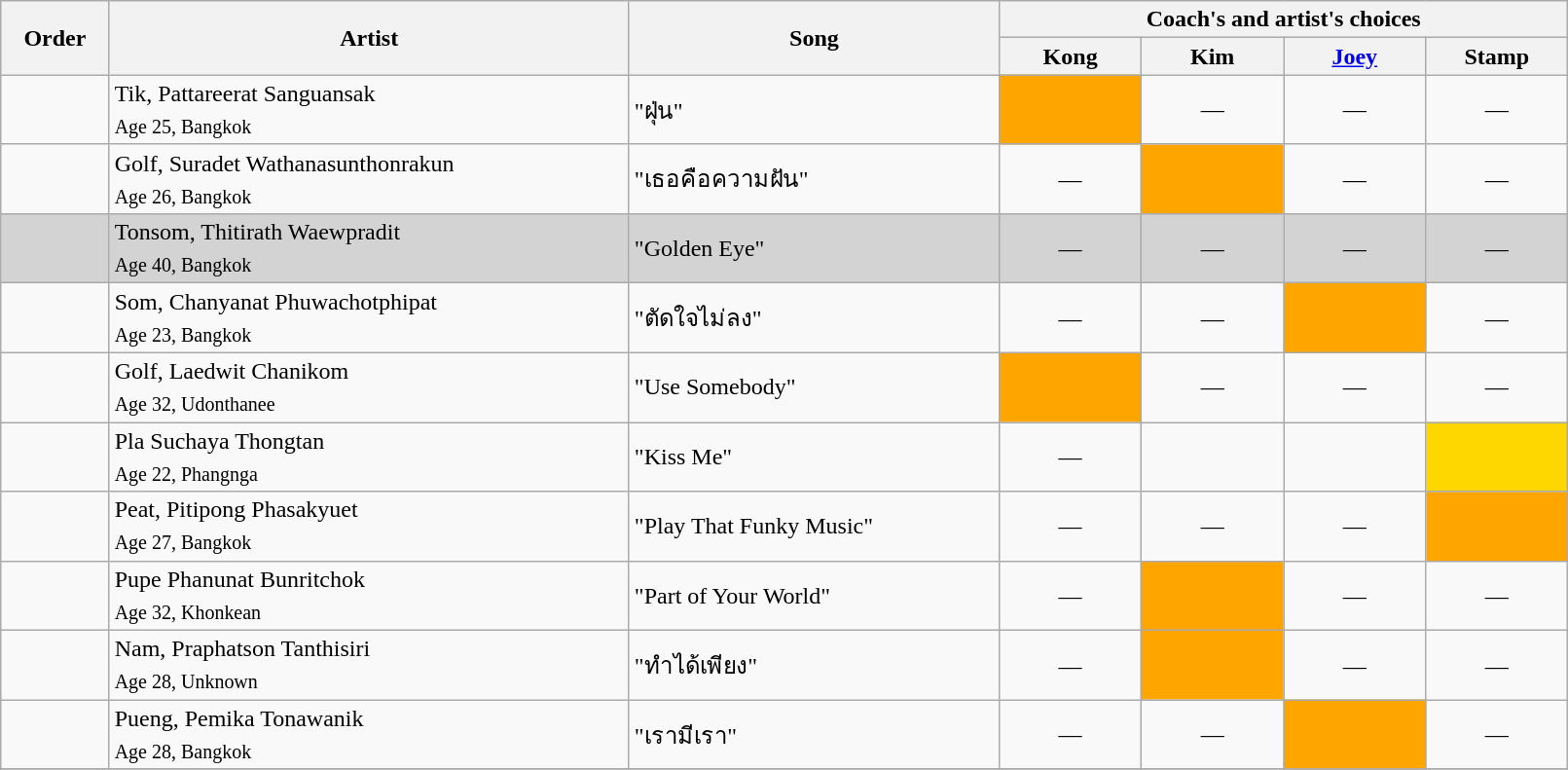<table class="wikitable" style="width:85%;">
<tr>
<th rowspan="2">Order</th>
<th rowspan="2">Artist</th>
<th rowspan="2">Song</th>
<th colspan="4">Coach's and artist's choices</th>
</tr>
<tr>
<th width="90">Kong</th>
<th width="90">Kim</th>
<th width="90"><a href='#'>Joey</a></th>
<th width="90">Stamp</th>
</tr>
<tr>
<td></td>
<td>Tik, Pattareerat  Sanguansak<br><sub>Age 25, Bangkok</sub></td>
<td>"ฝุ่น"</td>
<td style = "background:orange;text-align:center;"><strong></strong></td>
<td style = "text-align:center;">—</td>
<td style = "text-align:center;">—</td>
<td style = "text-align:center;">—</td>
</tr>
<tr>
<td></td>
<td>Golf, Suradet Wathanasunthonrakun<br><sub>Age 26, Bangkok</sub></td>
<td>"เธอคือความฝัน"</td>
<td style = "text-align:center;">—</td>
<td style = "background:orange;text-align:center;"><strong></strong></td>
<td style = "text-align:center;">—</td>
<td style = "text-align:center;">—</td>
</tr>
<tr bgcolor=lightgrey>
<td></td>
<td>Tonsom, Thitirath Waewpradit<br><sub>Age 40, Bangkok</sub></td>
<td>"Golden Eye"</td>
<td style = "text-align:center;">—</td>
<td style = "text-align:center;">—</td>
<td style = "text-align:center;">—</td>
<td style = "text-align:center;">—</td>
</tr>
<tr>
<td></td>
<td>Som, Chanyanat Phuwachotphipat<br><sub>Age 23, Bangkok</sub></td>
<td>"ตัดใจไม่ลง"</td>
<td style = "text-align:center;">—</td>
<td style = "text-align:center;">—</td>
<td style = "background:orange;text-align:center;"><strong></strong></td>
<td style = "text-align:center;">—</td>
</tr>
<tr>
<td></td>
<td>Golf, Laedwit Chanikom<br><sub>Age 32, Udonthanee</sub></td>
<td>"Use Somebody"</td>
<td style = "background:orange;text-align:center;"><strong></strong></td>
<td style = "text-align:center;">—</td>
<td style = "text-align:center;">—</td>
<td style = "text-align:center;">—</td>
</tr>
<tr>
<td></td>
<td>Pla Suchaya Thongtan<br><sub>Age 22, Phangnga </sub></td>
<td>"Kiss Me"</td>
<td style = "text-align:center;">—</td>
<td style = "text-align:center;"><strong></strong></td>
<td style = "text-align:center;"><strong></strong></td>
<td style = "background:gold;text-align:center;"><strong></strong></td>
</tr>
<tr>
<td></td>
<td>Peat, Pitipong Phasakyuet<br><sub>Age 27, Bangkok</sub></td>
<td>"Play That Funky Music"</td>
<td style = "text-align:center;">—</td>
<td style = "text-align:center;">—</td>
<td style = "text-align:center;">—</td>
<td style = "background:orange;text-align:center;"><strong></strong></td>
</tr>
<tr>
<td></td>
<td>Pupe Phanunat Bunritchok<br><sub>Age 32, Khonkean</sub></td>
<td>"Part of Your World"</td>
<td style = "text-align:center;">—</td>
<td style = "background:orange;text-align:center;"><strong></strong></td>
<td style = "text-align:center;">—</td>
<td style = "text-align:center;">—</td>
</tr>
<tr>
<td></td>
<td>Nam, Praphatson Tanthisiri<br><sub>Age 28, Unknown</sub></td>
<td>"ทำได้เพียง"</td>
<td style = "text-align:center;">—</td>
<td style = "background:orange;text-align:center;"><strong></strong></td>
<td style = "text-align:center;">—</td>
<td style = "text-align:center;">—</td>
</tr>
<tr>
<td></td>
<td>Pueng, Pemika Tonawanik<br><sub>Age 28, Bangkok</sub></td>
<td>"เรามีเรา"</td>
<td style = "text-align:center;">—</td>
<td style = "text-align:center;">—</td>
<td style = "background:orange;text-align:center;"><strong></strong></td>
<td style = "text-align:center;">—</td>
</tr>
<tr bgcolor=lightgrey>
</tr>
</table>
